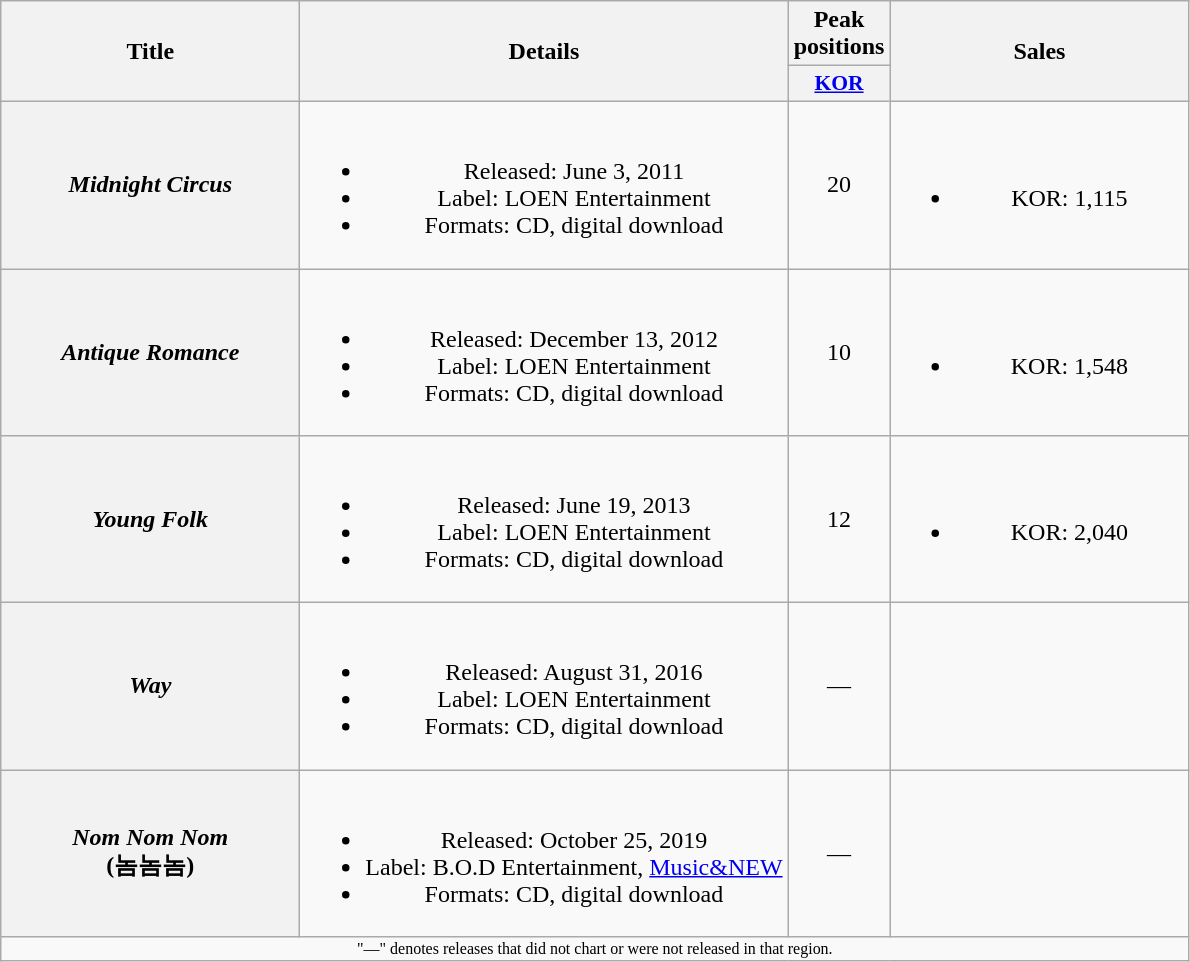<table class="wikitable plainrowheaders" style="text-align:center;">
<tr>
<th scope="col" rowspan="2" style="width:12em;">Title</th>
<th scope="col" rowspan="2">Details</th>
<th scope="col" colspan="1">Peak positions</th>
<th scope="col" rowspan="2" style="width:12em;">Sales</th>
</tr>
<tr>
<th scope="col" style="width:3em;font-size:90%;"><a href='#'>KOR</a><br></th>
</tr>
<tr>
<th scope="row"><em>Midnight Circus</em></th>
<td><br><ul><li>Released: June 3, 2011</li><li>Label: LOEN Entertainment</li><li>Formats: CD, digital download</li></ul></td>
<td>20</td>
<td><br><ul><li>KOR: 1,115</li></ul></td>
</tr>
<tr>
<th scope="row"><em>Antique Romance</em></th>
<td><br><ul><li>Released: December 13, 2012</li><li>Label: LOEN Entertainment</li><li>Formats: CD, digital download</li></ul></td>
<td>10</td>
<td><br><ul><li>KOR: 1,548</li></ul></td>
</tr>
<tr>
<th scope="row"><em>Young Folk</em></th>
<td><br><ul><li>Released: June 19, 2013</li><li>Label: LOEN Entertainment</li><li>Formats: CD, digital download</li></ul></td>
<td>12</td>
<td><br><ul><li>KOR: 2,040</li></ul></td>
</tr>
<tr>
<th scope="row"><em>Way</em></th>
<td><br><ul><li>Released: August 31, 2016</li><li>Label: LOEN Entertainment</li><li>Formats: CD, digital download</li></ul></td>
<td>—</td>
<td></td>
</tr>
<tr>
<th scope="row"><em>Nom Nom Nom</em><br>(놈놈놈)</th>
<td><br><ul><li>Released: October 25, 2019</li><li>Label: B.O.D Entertainment, <a href='#'>Music&NEW</a></li><li>Formats: CD, digital download</li></ul></td>
<td>—</td>
<td></td>
</tr>
<tr>
<td colspan="4" style="font-size:8pt;">"—" denotes releases that did not chart or were not released in that region.</td>
</tr>
</table>
